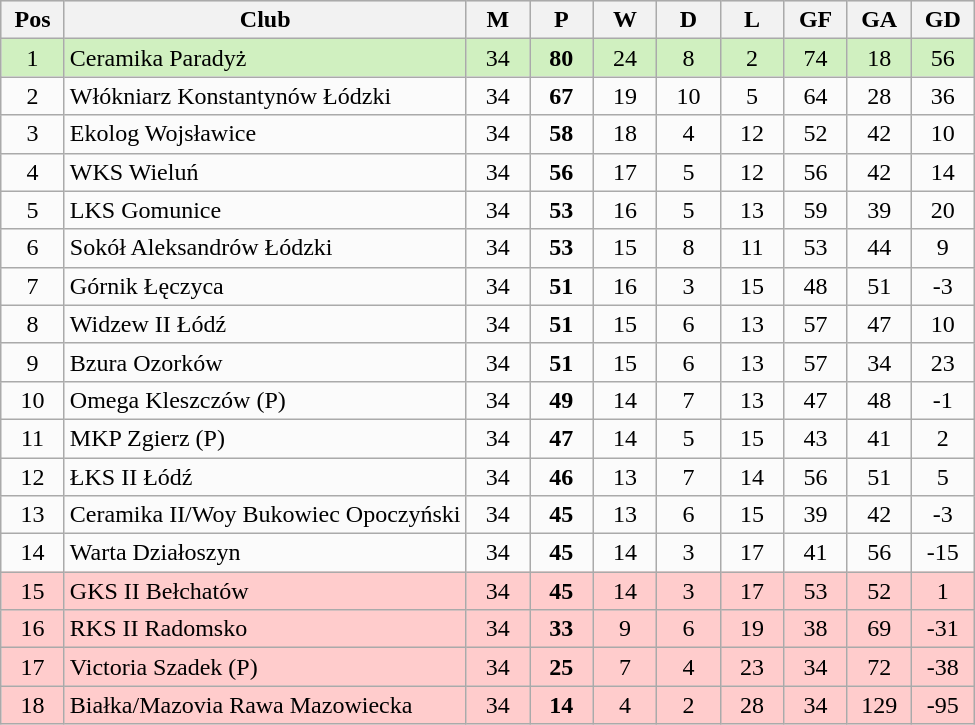<table class="wikitable" style="text-align:center;">
<tr ---- BGCOLOR="#DCDCDC">
<th width=35px>Pos</th>
<th>Club</th>
<th width=35px>M</th>
<th width=35px>P</th>
<th width=35px>W</th>
<th width=35px>D</th>
<th width=35px>L</th>
<th width=35px>GF</th>
<th width=35px>GA</th>
<th width=35px>GD</th>
</tr>
<tr bgcolor=#D0F0C0>
<td>1</td>
<td align=left>Ceramika Paradyż</td>
<td>34</td>
<td><strong>80</strong></td>
<td>24</td>
<td>8</td>
<td>2</td>
<td>74</td>
<td>18</td>
<td>56</td>
</tr>
<tr bgcolor=#FBFBFB>
<td>2</td>
<td align=left>Włókniarz Konstantynów Łódzki</td>
<td>34</td>
<td><strong>67</strong></td>
<td>19</td>
<td>10</td>
<td>5</td>
<td>64</td>
<td>28</td>
<td>36</td>
</tr>
<tr bgcolor=#FBFBFB>
<td>3</td>
<td align=left>Ekolog Wojsławice</td>
<td>34</td>
<td><strong>58</strong></td>
<td>18</td>
<td>4</td>
<td>12</td>
<td>52</td>
<td>42</td>
<td>10</td>
</tr>
<tr bgcolor=#FBFBFB>
<td>4</td>
<td align=left>WKS Wieluń</td>
<td>34</td>
<td><strong>56</strong></td>
<td>17</td>
<td>5</td>
<td>12</td>
<td>56</td>
<td>42</td>
<td>14</td>
</tr>
<tr bgcolor=#FBFBFB>
<td>5</td>
<td align=left>LKS Gomunice</td>
<td>34</td>
<td><strong>53</strong></td>
<td>16</td>
<td>5</td>
<td>13</td>
<td>59</td>
<td>39</td>
<td>20</td>
</tr>
<tr bgcolor=#FBFBFB>
<td>6</td>
<td align=left>Sokół Aleksandrów Łódzki</td>
<td>34</td>
<td><strong>53</strong></td>
<td>15</td>
<td>8</td>
<td>11</td>
<td>53</td>
<td>44</td>
<td>9</td>
</tr>
<tr bgcolor=#FBFBFB>
<td>7</td>
<td align=left>Górnik Łęczyca</td>
<td>34</td>
<td><strong>51</strong></td>
<td>16</td>
<td>3</td>
<td>15</td>
<td>48</td>
<td>51</td>
<td>-3</td>
</tr>
<tr bgcolor=#FBFBFB>
<td>8</td>
<td align=left>Widzew II Łódź</td>
<td>34</td>
<td><strong>51</strong></td>
<td>15</td>
<td>6</td>
<td>13</td>
<td>57</td>
<td>47</td>
<td>10</td>
</tr>
<tr bgcolor=#FBFBFB>
<td>9</td>
<td align=left>Bzura Ozorków</td>
<td>34</td>
<td><strong>51</strong></td>
<td>15</td>
<td>6</td>
<td>13</td>
<td>57</td>
<td>34</td>
<td>23</td>
</tr>
<tr bgcolor=#FBFBFB>
<td>10</td>
<td align=left>Omega Kleszczów <span>(P)</span><noinclude></td>
<td>34</td>
<td><strong>49</strong></td>
<td>14</td>
<td>7</td>
<td>13</td>
<td>47</td>
<td>48</td>
<td>-1</td>
</tr>
<tr bgcolor=#FBFBFB>
<td>11</td>
<td align=left>MKP Zgierz <span>(P)</span><noinclude></td>
<td>34</td>
<td><strong>47</strong></td>
<td>14</td>
<td>5</td>
<td>15</td>
<td>43</td>
<td>41</td>
<td>2</td>
</tr>
<tr bgcolor=#FBFBFB>
<td>12</td>
<td align=left>ŁKS II Łódź</td>
<td>34</td>
<td><strong>46</strong></td>
<td>13</td>
<td>7</td>
<td>14</td>
<td>56</td>
<td>51</td>
<td>5</td>
</tr>
<tr bgcolor=#FBFBFB>
<td>13</td>
<td align=left>Ceramika II/Woy Bukowiec Opoczyński</td>
<td>34</td>
<td><strong>45</strong></td>
<td>13</td>
<td>6</td>
<td>15</td>
<td>39</td>
<td>42</td>
<td>-3</td>
</tr>
<tr bgcolor=#FBFBFB>
<td>14</td>
<td align=left>Warta Działoszyn</td>
<td>34</td>
<td><strong>45</strong></td>
<td>14</td>
<td>3</td>
<td>17</td>
<td>41</td>
<td>56</td>
<td>-15</td>
</tr>
<tr bgcolor=#FFCCCC>
<td>15</td>
<td align=left>GKS II Bełchatów</td>
<td>34</td>
<td><strong>45</strong></td>
<td>14</td>
<td>3</td>
<td>17</td>
<td>53</td>
<td>52</td>
<td>1</td>
</tr>
<tr bgcolor=#FFCCCC>
<td>16</td>
<td align=left>RKS II Radomsko</td>
<td>34</td>
<td><strong>33</strong></td>
<td>9</td>
<td>6</td>
<td>19</td>
<td>38</td>
<td>69</td>
<td>-31</td>
</tr>
<tr bgcolor=#FFCCCC>
<td>17</td>
<td align=left>Victoria Szadek <span>(P)</span><noinclude></td>
<td>34</td>
<td><strong>25</strong></td>
<td>7</td>
<td>4</td>
<td>23</td>
<td>34</td>
<td>72</td>
<td>-38</td>
</tr>
<tr bgcolor=#FFCCCC>
<td>18</td>
<td align=left>Białka/Mazovia Rawa Mazowiecka</td>
<td>34</td>
<td><strong>14</strong></td>
<td>4</td>
<td>2</td>
<td>28</td>
<td>34</td>
<td>129</td>
<td>-95</td>
</tr>
</table>
